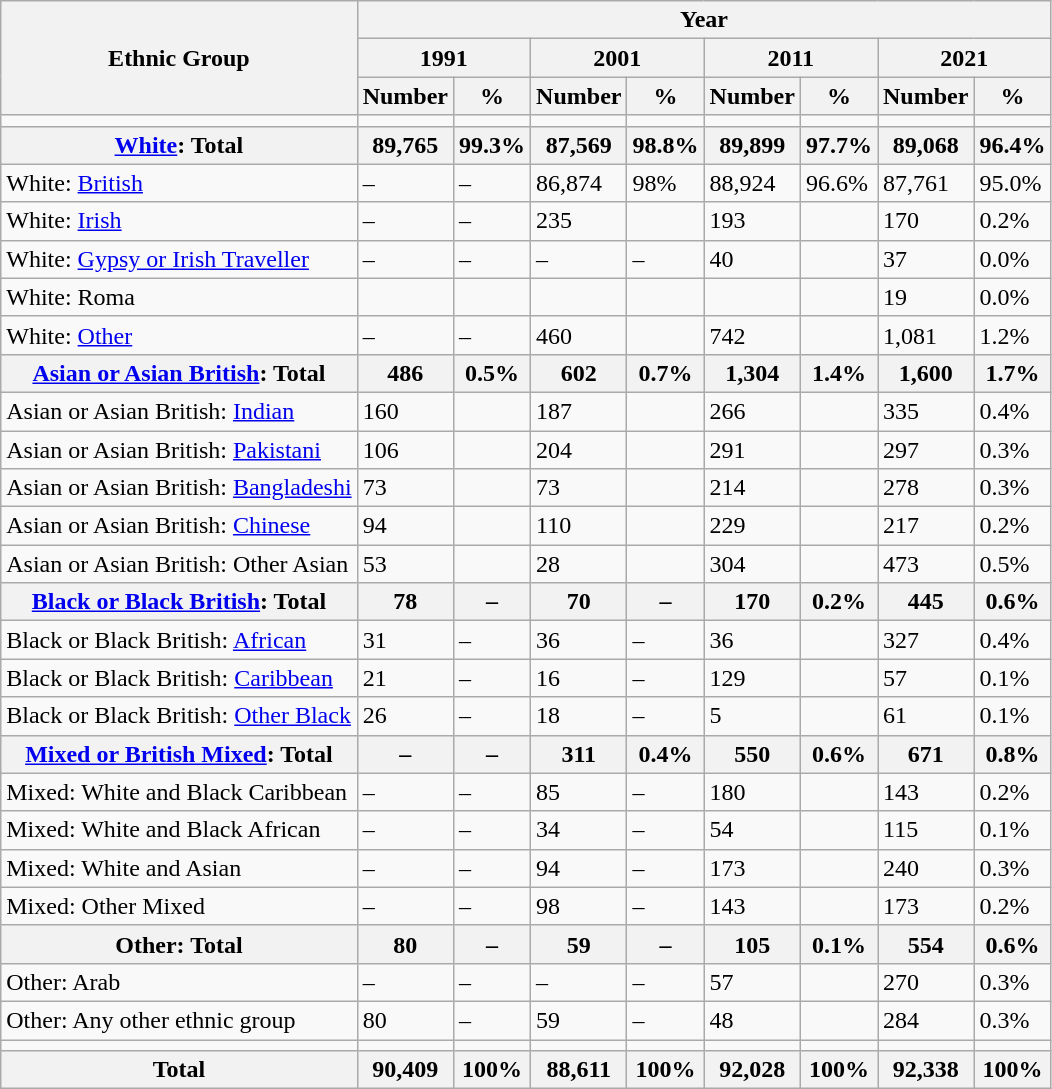<table class="wikitable sortable mw-collapsible mw-collapsed">
<tr>
<th rowspan="3">Ethnic Group</th>
<th colspan="8">Year</th>
</tr>
<tr>
<th colspan="2">1991</th>
<th colspan="2">2001</th>
<th colspan="2">2011</th>
<th colspan="2">2021</th>
</tr>
<tr>
<th>Number</th>
<th>%</th>
<th>Number</th>
<th>%</th>
<th>Number</th>
<th>%</th>
<th>Number</th>
<th>%</th>
</tr>
<tr>
<td></td>
<td></td>
<td></td>
<td></td>
<td></td>
<td></td>
<td></td>
<td></td>
<td></td>
</tr>
<tr>
<th><a href='#'>White</a>: Total</th>
<th>89,765</th>
<th>99.3%</th>
<th>87,569</th>
<th>98.8%</th>
<th>89,899</th>
<th>97.7%</th>
<th>89,068</th>
<th>96.4%</th>
</tr>
<tr>
<td>White: <a href='#'>British</a></td>
<td>–</td>
<td>–</td>
<td>86,874</td>
<td>98%</td>
<td>88,924</td>
<td>96.6%</td>
<td>87,761</td>
<td>95.0%</td>
</tr>
<tr>
<td>White: <a href='#'>Irish</a></td>
<td>–</td>
<td>–</td>
<td>235</td>
<td></td>
<td>193</td>
<td></td>
<td>170</td>
<td>0.2%</td>
</tr>
<tr>
<td>White: <a href='#'>Gypsy or Irish Traveller</a></td>
<td>–</td>
<td>–</td>
<td>–</td>
<td>–</td>
<td>40</td>
<td></td>
<td>37</td>
<td>0.0%</td>
</tr>
<tr>
<td>White: Roma</td>
<td></td>
<td></td>
<td></td>
<td></td>
<td></td>
<td></td>
<td>19</td>
<td>0.0%</td>
</tr>
<tr>
<td>White: <a href='#'>Other</a></td>
<td>–</td>
<td>–</td>
<td>460</td>
<td></td>
<td>742</td>
<td></td>
<td>1,081</td>
<td>1.2%</td>
</tr>
<tr>
<th><a href='#'>Asian or Asian British</a>: Total</th>
<th>486</th>
<th>0.5%</th>
<th>602</th>
<th>0.7%</th>
<th>1,304</th>
<th>1.4%</th>
<th>1,600</th>
<th>1.7%</th>
</tr>
<tr>
<td>Asian or Asian British: <a href='#'>Indian</a></td>
<td>160</td>
<td></td>
<td>187</td>
<td></td>
<td>266</td>
<td></td>
<td>335</td>
<td>0.4%</td>
</tr>
<tr>
<td>Asian or Asian British: <a href='#'>Pakistani</a></td>
<td>106</td>
<td></td>
<td>204</td>
<td></td>
<td>291</td>
<td></td>
<td>297</td>
<td>0.3%</td>
</tr>
<tr>
<td>Asian or Asian British: <a href='#'>Bangladeshi</a></td>
<td>73</td>
<td></td>
<td>73</td>
<td></td>
<td>214</td>
<td></td>
<td>278</td>
<td>0.3%</td>
</tr>
<tr>
<td>Asian or Asian British: <a href='#'>Chinese</a></td>
<td>94</td>
<td></td>
<td>110</td>
<td></td>
<td>229</td>
<td></td>
<td>217</td>
<td>0.2%</td>
</tr>
<tr>
<td>Asian or Asian British: Other Asian</td>
<td>53</td>
<td></td>
<td>28</td>
<td></td>
<td>304</td>
<td></td>
<td>473</td>
<td>0.5%</td>
</tr>
<tr>
<th><a href='#'>Black or Black British</a>: Total</th>
<th>78</th>
<th>–</th>
<th>70</th>
<th>–</th>
<th>170</th>
<th>0.2%</th>
<th>445</th>
<th>0.6%</th>
</tr>
<tr>
<td>Black or Black British: <a href='#'>African</a></td>
<td>31</td>
<td>–</td>
<td>36</td>
<td>–</td>
<td>36</td>
<td></td>
<td>327</td>
<td>0.4%</td>
</tr>
<tr>
<td>Black or Black British: <a href='#'>Caribbean</a></td>
<td>21</td>
<td>–</td>
<td>16</td>
<td>–</td>
<td>129</td>
<td></td>
<td>57</td>
<td>0.1%</td>
</tr>
<tr>
<td>Black or Black British: <a href='#'>Other Black</a></td>
<td>26</td>
<td>–</td>
<td>18</td>
<td>–</td>
<td>5</td>
<td></td>
<td>61</td>
<td>0.1%</td>
</tr>
<tr>
<th><a href='#'>Mixed or British Mixed</a>: Total</th>
<th>–</th>
<th>–</th>
<th>311</th>
<th>0.4%</th>
<th>550</th>
<th>0.6%</th>
<th>671</th>
<th>0.8%</th>
</tr>
<tr>
<td>Mixed: White and Black Caribbean</td>
<td>–</td>
<td>–</td>
<td>85</td>
<td>–</td>
<td>180</td>
<td></td>
<td>143</td>
<td>0.2%</td>
</tr>
<tr>
<td>Mixed: White and Black African</td>
<td>–</td>
<td>–</td>
<td>34</td>
<td>–</td>
<td>54</td>
<td></td>
<td>115</td>
<td>0.1%</td>
</tr>
<tr>
<td>Mixed: White and Asian</td>
<td>–</td>
<td>–</td>
<td>94</td>
<td>–</td>
<td>173</td>
<td></td>
<td>240</td>
<td>0.3%</td>
</tr>
<tr>
<td>Mixed: Other Mixed</td>
<td>–</td>
<td>–</td>
<td>98</td>
<td>–</td>
<td>143</td>
<td></td>
<td>173</td>
<td>0.2%</td>
</tr>
<tr>
<th>Other: Total</th>
<th>80</th>
<th>–</th>
<th>59</th>
<th>–</th>
<th>105</th>
<th>0.1%</th>
<th>554</th>
<th>0.6%</th>
</tr>
<tr>
<td>Other: Arab</td>
<td>–</td>
<td>–</td>
<td>–</td>
<td>–</td>
<td>57</td>
<td></td>
<td>270</td>
<td>0.3%</td>
</tr>
<tr>
<td>Other: Any other ethnic group</td>
<td>80</td>
<td>–</td>
<td>59</td>
<td>–</td>
<td>48</td>
<td></td>
<td>284</td>
<td>0.3%</td>
</tr>
<tr>
<td></td>
<td></td>
<td></td>
<td></td>
<td></td>
<td></td>
<td></td>
<td></td>
<td></td>
</tr>
<tr>
<th>Total</th>
<th>90,409</th>
<th>100%</th>
<th>88,611</th>
<th>100%</th>
<th>92,028</th>
<th>100%</th>
<th>92,338</th>
<th>100%</th>
</tr>
</table>
